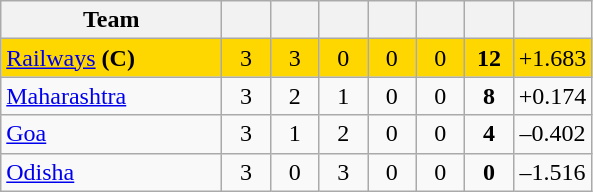<table class="wikitable" style="text-align:center">
<tr>
<th style="width:140px;">Team</th>
<th style="width:25px;"></th>
<th style="width:25px;"></th>
<th style="width:25px;"></th>
<th style="width:25px;"></th>
<th style="width:25px;"></th>
<th style="width:25px;"></th>
<th style="width:40px;"></th>
</tr>
<tr style="background:gold;">
<td style="text-align:left"><a href='#'>Railways</a> <strong>(C)</strong></td>
<td>3</td>
<td>3</td>
<td>0</td>
<td>0</td>
<td>0</td>
<td><strong>12</strong></td>
<td>+1.683</td>
</tr>
<tr>
<td style="text-align:left"><a href='#'>Maharashtra</a></td>
<td>3</td>
<td>2</td>
<td>1</td>
<td>0</td>
<td>0</td>
<td><strong>8</strong></td>
<td>+0.174</td>
</tr>
<tr>
<td style="text-align:left"><a href='#'>Goa</a></td>
<td>3</td>
<td>1</td>
<td>2</td>
<td>0</td>
<td>0</td>
<td><strong>4</strong></td>
<td>–0.402</td>
</tr>
<tr>
<td style="text-align:left"><a href='#'>Odisha</a></td>
<td>3</td>
<td>0</td>
<td>3</td>
<td>0</td>
<td>0</td>
<td><strong>0</strong></td>
<td>–1.516</td>
</tr>
</table>
